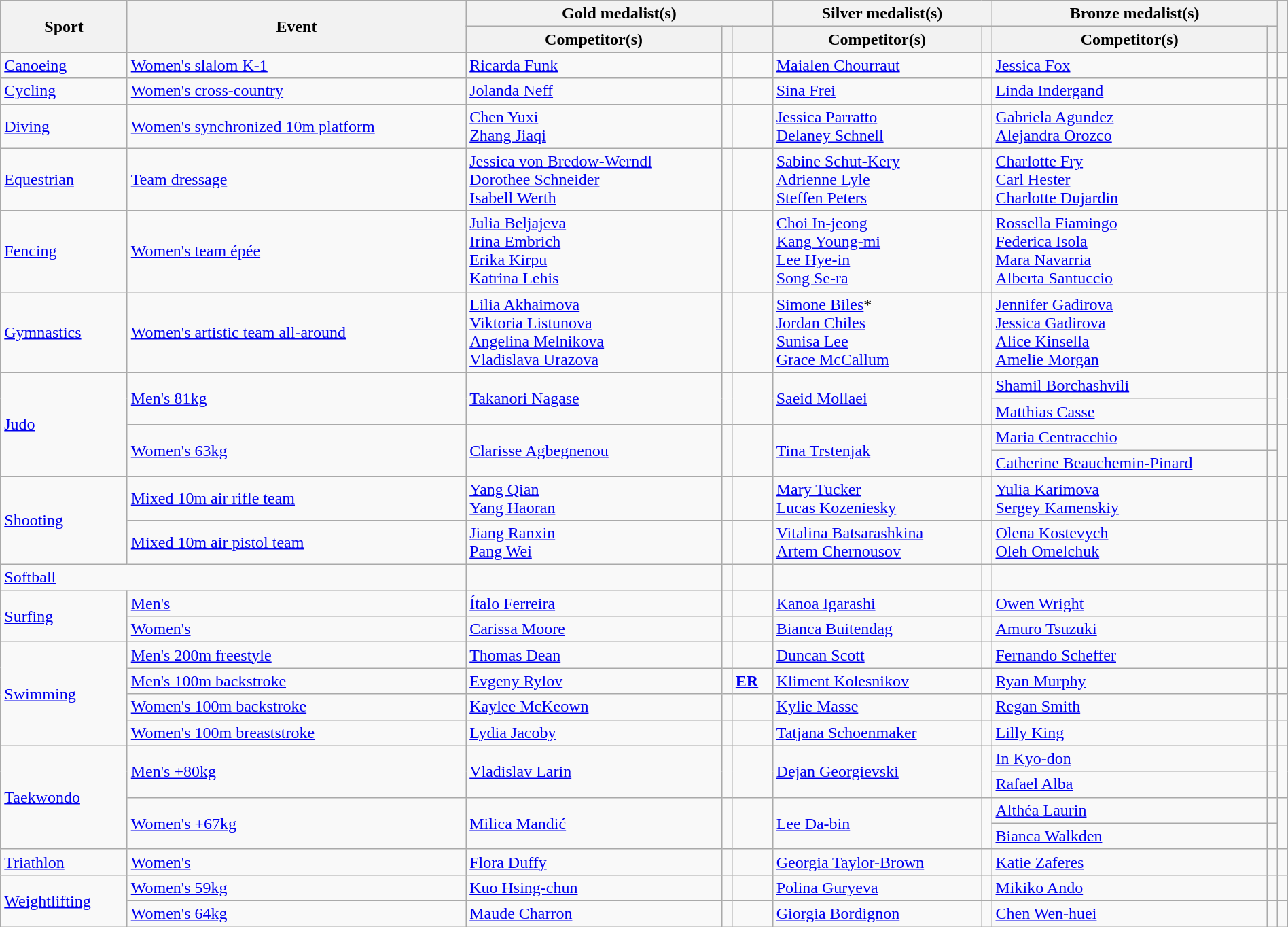<table class="wikitable" style="width:100%;">
<tr>
<th rowspan="2">Sport</th>
<th rowspan="2">Event</th>
<th colspan="3">Gold medalist(s)</th>
<th colspan="2">Silver medalist(s)</th>
<th colspan="2">Bronze medalist(s)</th>
<th rowspan="2"></th>
</tr>
<tr>
<th>Competitor(s)</th>
<th></th>
<th></th>
<th>Competitor(s)</th>
<th></th>
<th>Competitor(s)</th>
<th></th>
</tr>
<tr>
<td><a href='#'>Canoeing</a></td>
<td><a href='#'>Women's slalom K-1</a></td>
<td><a href='#'>Ricarda Funk</a></td>
<td></td>
<td></td>
<td><a href='#'>Maialen Chourraut</a></td>
<td></td>
<td><a href='#'>Jessica Fox</a></td>
<td></td>
<td></td>
</tr>
<tr>
<td><a href='#'>Cycling</a></td>
<td><a href='#'>Women's cross-country</a></td>
<td><a href='#'>Jolanda Neff</a></td>
<td></td>
<td></td>
<td><a href='#'>Sina Frei</a></td>
<td></td>
<td><a href='#'>Linda Indergand</a></td>
<td></td>
<td></td>
</tr>
<tr>
<td><a href='#'>Diving</a></td>
<td><a href='#'>Women's synchronized 10m platform</a></td>
<td><a href='#'>Chen Yuxi</a><br><a href='#'>Zhang Jiaqi</a></td>
<td></td>
<td></td>
<td><a href='#'>Jessica Parratto</a><br><a href='#'>Delaney Schnell</a></td>
<td></td>
<td><a href='#'>Gabriela Agundez</a><br><a href='#'>Alejandra Orozco</a></td>
<td></td>
<td></td>
</tr>
<tr>
<td><a href='#'>Equestrian</a></td>
<td><a href='#'>Team dressage</a></td>
<td><a href='#'>Jessica von Bredow-Werndl</a> <br> <a href='#'>Dorothee Schneider</a> <br> <a href='#'>Isabell Werth</a></td>
<td></td>
<td></td>
<td><a href='#'>Sabine Schut-Kery</a> <br> <a href='#'>Adrienne Lyle</a> <br> <a href='#'>Steffen Peters</a></td>
<td></td>
<td><a href='#'>Charlotte Fry</a> <br> <a href='#'>Carl Hester</a> <br> <a href='#'>Charlotte Dujardin</a></td>
<td></td>
<td></td>
</tr>
<tr>
<td><a href='#'>Fencing</a></td>
<td><a href='#'>Women's team épée</a></td>
<td><a href='#'>Julia Beljajeva</a><br><a href='#'>Irina Embrich</a><br><a href='#'>Erika Kirpu</a><br><a href='#'>Katrina Lehis</a></td>
<td></td>
<td></td>
<td><a href='#'>Choi In-jeong</a><br><a href='#'>Kang Young-mi</a><br><a href='#'>Lee Hye-in</a><br><a href='#'>Song Se-ra</a></td>
<td></td>
<td><a href='#'>Rossella Fiamingo</a><br> <a href='#'>Federica Isola</a><br> <a href='#'>Mara Navarria</a><br> <a href='#'>Alberta Santuccio</a></td>
<td></td>
<td></td>
</tr>
<tr>
<td><a href='#'>Gymnastics</a></td>
<td><a href='#'>Women's artistic team all-around</a></td>
<td><a href='#'>Lilia Akhaimova</a> <br> <a href='#'>Viktoria Listunova</a> <br> <a href='#'>Angelina Melnikova</a> <br> <a href='#'>Vladislava Urazova</a></td>
<td></td>
<td></td>
<td><a href='#'>Simone Biles</a>* <br> <a href='#'>Jordan Chiles</a> <br> <a href='#'>Sunisa Lee</a> <br> <a href='#'>Grace McCallum</a></td>
<td></td>
<td><a href='#'>Jennifer Gadirova</a> <br> <a href='#'>Jessica Gadirova</a> <br> <a href='#'>Alice Kinsella</a> <br> <a href='#'>Amelie Morgan</a></td>
<td></td>
<td></td>
</tr>
<tr>
<td rowspan="4"><a href='#'>Judo</a></td>
<td rowspan="2"><a href='#'>Men's 81kg</a></td>
<td rowspan="2"><a href='#'>Takanori Nagase</a></td>
<td rowspan="2"></td>
<td rowspan="2"></td>
<td rowspan="2"><a href='#'>Saeid Mollaei</a></td>
<td rowspan="2"></td>
<td><a href='#'>Shamil Borchashvili</a></td>
<td></td>
<td rowspan="2"></td>
</tr>
<tr>
<td><a href='#'>Matthias Casse</a></td>
<td></td>
</tr>
<tr>
<td rowspan="2"><a href='#'>Women's 63kg</a></td>
<td rowspan="2"><a href='#'>Clarisse Agbegnenou</a></td>
<td rowspan="2"></td>
<td rowspan="2"></td>
<td rowspan="2"><a href='#'>Tina Trstenjak</a></td>
<td rowspan="2"></td>
<td><a href='#'>Maria Centracchio</a></td>
<td></td>
<td rowspan="2"></td>
</tr>
<tr>
<td><a href='#'>Catherine Beauchemin-Pinard</a></td>
<td></td>
</tr>
<tr>
<td rowspan="2"><a href='#'>Shooting</a></td>
<td><a href='#'>Mixed 10m air rifle team</a></td>
<td><a href='#'>Yang Qian</a><br><a href='#'>Yang Haoran</a></td>
<td></td>
<td></td>
<td><a href='#'>Mary Tucker</a><br><a href='#'>Lucas Kozeniesky</a></td>
<td></td>
<td><a href='#'>Yulia Karimova</a><br><a href='#'>Sergey Kamenskiy</a></td>
<td></td>
<td></td>
</tr>
<tr>
<td><a href='#'>Mixed 10m air pistol team</a></td>
<td><a href='#'>Jiang Ranxin</a><br><a href='#'>Pang Wei</a></td>
<td></td>
<td></td>
<td><a href='#'>Vitalina Batsarashkina</a><br><a href='#'>Artem Chernousov</a></td>
<td></td>
<td><a href='#'>Olena Kostevych</a><br><a href='#'>Oleh Omelchuk</a></td>
<td></td>
<td></td>
</tr>
<tr>
<td colspan="2"><a href='#'>Softball</a></td>
<td></td>
<td></td>
<td></td>
<td></td>
<td></td>
<td></td>
<td></td>
<td></td>
</tr>
<tr>
<td rowspan="2"><a href='#'>Surfing</a></td>
<td><a href='#'>Men's</a></td>
<td><a href='#'>Ítalo Ferreira</a></td>
<td></td>
<td></td>
<td><a href='#'>Kanoa Igarashi</a></td>
<td></td>
<td><a href='#'>Owen Wright</a></td>
<td></td>
<td></td>
</tr>
<tr>
<td><a href='#'>Women's</a></td>
<td><a href='#'>Carissa Moore</a></td>
<td></td>
<td></td>
<td><a href='#'>Bianca Buitendag</a></td>
<td></td>
<td><a href='#'>Amuro Tsuzuki</a></td>
<td></td>
<td></td>
</tr>
<tr>
<td rowspan="4"><a href='#'>Swimming</a></td>
<td><a href='#'>Men's 200m freestyle</a></td>
<td><a href='#'>Thomas Dean</a></td>
<td></td>
<td></td>
<td><a href='#'>Duncan Scott</a></td>
<td></td>
<td><a href='#'>Fernando Scheffer</a></td>
<td></td>
<td></td>
</tr>
<tr>
<td><a href='#'>Men's 100m backstroke</a></td>
<td><a href='#'>Evgeny Rylov</a></td>
<td></td>
<td><strong><a href='#'>ER</a></strong></td>
<td><a href='#'>Kliment Kolesnikov</a></td>
<td></td>
<td><a href='#'>Ryan Murphy</a></td>
<td></td>
<td></td>
</tr>
<tr>
<td><a href='#'>Women's 100m backstroke</a></td>
<td><a href='#'>Kaylee McKeown</a></td>
<td></td>
<td></td>
<td><a href='#'>Kylie Masse</a></td>
<td></td>
<td><a href='#'>Regan Smith</a></td>
<td></td>
<td></td>
</tr>
<tr>
<td><a href='#'>Women's 100m breaststroke</a></td>
<td><a href='#'>Lydia Jacoby</a></td>
<td></td>
<td></td>
<td><a href='#'>Tatjana Schoenmaker</a></td>
<td></td>
<td><a href='#'>Lilly King</a></td>
<td></td>
<td></td>
</tr>
<tr>
<td rowspan="4"><a href='#'>Taekwondo</a></td>
<td rowspan="2"><a href='#'>Men's +80kg</a></td>
<td rowspan="2"><a href='#'>Vladislav Larin</a></td>
<td rowspan="2"></td>
<td rowspan="2"></td>
<td rowspan="2"><a href='#'>Dejan Georgievski</a></td>
<td rowspan="2"></td>
<td><a href='#'>In Kyo-don</a></td>
<td></td>
<td rowspan="2"></td>
</tr>
<tr>
<td><a href='#'>Rafael Alba</a></td>
<td></td>
</tr>
<tr>
<td rowspan="2"><a href='#'>Women's +67kg</a></td>
<td rowspan="2"><a href='#'>Milica Mandić</a></td>
<td rowspan="2"></td>
<td rowspan="2"></td>
<td rowspan="2"><a href='#'>Lee Da-bin</a></td>
<td rowspan="2"></td>
<td><a href='#'>Althéa Laurin</a></td>
<td></td>
<td rowspan="2"></td>
</tr>
<tr>
<td><a href='#'>Bianca Walkden</a></td>
<td></td>
</tr>
<tr>
<td><a href='#'>Triathlon</a></td>
<td><a href='#'>Women's</a></td>
<td><a href='#'>Flora Duffy</a></td>
<td></td>
<td></td>
<td><a href='#'>Georgia Taylor-Brown</a></td>
<td></td>
<td><a href='#'>Katie Zaferes</a></td>
<td></td>
<td></td>
</tr>
<tr>
<td rowspan="2"><a href='#'>Weightlifting</a></td>
<td><a href='#'>Women's 59kg</a></td>
<td><a href='#'>Kuo Hsing-chun</a></td>
<td></td>
<td></td>
<td><a href='#'>Polina Guryeva</a></td>
<td></td>
<td><a href='#'>Mikiko Ando</a></td>
<td></td>
<td></td>
</tr>
<tr>
<td><a href='#'>Women's 64kg</a></td>
<td><a href='#'>Maude Charron</a></td>
<td></td>
<td></td>
<td><a href='#'>Giorgia Bordignon</a></td>
<td></td>
<td><a href='#'>Chen Wen-huei</a></td>
<td></td>
<td></td>
</tr>
</table>
